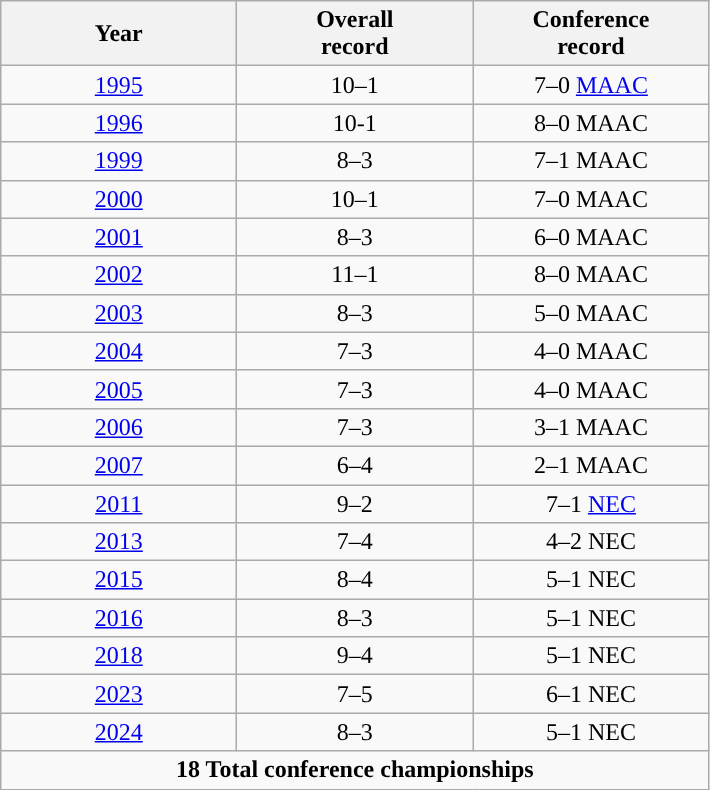<table class="wikitable"; style= "text-align:center">
<tr>
<th width=150px>Year</th>
<th width=150px>Overall<br>record</th>
<th width=150px>Conference<br>record</th>
</tr>
<tr>
<td><a href='#'>1995</a></td>
<td>10–1</td>
<td>7–0 <a href='#'>MAAC</a></td>
</tr>
<tr>
<td><a href='#'>1996</a></td>
<td>10-1</td>
<td>8–0 MAAC</td>
</tr>
<tr>
<td><a href='#'>1999</a></td>
<td>8–3</td>
<td>7–1 MAAC</td>
</tr>
<tr>
<td><a href='#'>2000</a></td>
<td>10–1</td>
<td>7–0 MAAC</td>
</tr>
<tr>
<td><a href='#'>2001</a></td>
<td>8–3</td>
<td>6–0 MAAC</td>
</tr>
<tr>
<td><a href='#'>2002</a></td>
<td>11–1</td>
<td>8–0 MAAC</td>
</tr>
<tr>
<td><a href='#'>2003</a></td>
<td>8–3</td>
<td>5–0 MAAC</td>
</tr>
<tr>
<td><a href='#'>2004</a></td>
<td>7–3</td>
<td>4–0 MAAC</td>
</tr>
<tr>
<td><a href='#'>2005</a></td>
<td>7–3</td>
<td>4–0 MAAC</td>
</tr>
<tr>
<td><a href='#'>2006</a></td>
<td>7–3</td>
<td>3–1 MAAC</td>
</tr>
<tr>
<td><a href='#'>2007</a></td>
<td>6–4</td>
<td>2–1 MAAC</td>
</tr>
<tr>
<td><a href='#'>2011</a></td>
<td>9–2</td>
<td>7–1 <a href='#'>NEC</a></td>
</tr>
<tr>
<td><a href='#'>2013</a></td>
<td>7–4</td>
<td>4–2 NEC</td>
</tr>
<tr>
<td><a href='#'>2015</a></td>
<td>8–4</td>
<td>5–1 NEC</td>
</tr>
<tr>
<td><a href='#'>2016</a></td>
<td>8–3</td>
<td>5–1 NEC</td>
</tr>
<tr>
<td><a href='#'>2018</a></td>
<td>9–4</td>
<td>5–1 NEC</td>
</tr>
<tr>
<td><a href='#'>2023</a></td>
<td>7–5</td>
<td>6–1 NEC</td>
</tr>
<tr>
<td><a href='#'>2024</a></td>
<td>8–3</td>
<td>5–1 NEC</td>
</tr>
<tr>
<td colspan=3><strong>18 Total conference championships</strong></td>
</tr>
</table>
